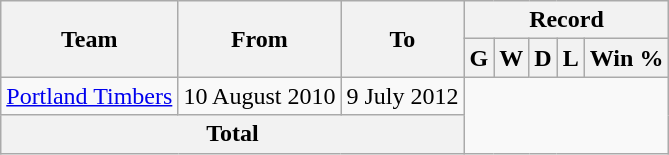<table class="wikitable" style="text-align: center">
<tr>
<th rowspan="2">Team</th>
<th rowspan="2">From</th>
<th rowspan="2">To</th>
<th colspan="5">Record</th>
</tr>
<tr>
<th>G</th>
<th>W</th>
<th>D</th>
<th>L</th>
<th>Win %</th>
</tr>
<tr>
<td align=left><a href='#'>Portland Timbers</a></td>
<td align=left>10 August 2010</td>
<td align=left>9 July 2012<br></td>
</tr>
<tr>
<th colspan="3">Total<br></th>
</tr>
</table>
